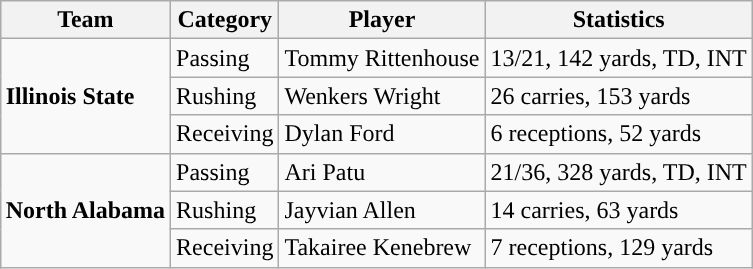<table class="wikitable" style="float: right;">
<tr>
<th>Team</th>
<th>Category</th>
<th>Player</th>
<th>Statistics</th>
</tr>
<tr>
<td rowspan=3><strong>Illinois State</strong></td>
<td>Passing</td>
<td>Tommy Rittenhouse</td>
<td>13/21, 142 yards, TD, INT</td>
</tr>
<tr>
<td>Rushing</td>
<td>Wenkers Wright</td>
<td>26 carries, 153 yards</td>
</tr>
<tr>
<td>Receiving</td>
<td>Dylan Ford</td>
<td>6 receptions, 52 yards</td>
</tr>
<tr>
<td rowspan=3><strong>North Alabama</strong></td>
<td>Passing</td>
<td>Ari Patu</td>
<td>21/36, 328 yards, TD, INT</td>
</tr>
<tr>
<td>Rushing</td>
<td>Jayvian Allen</td>
<td>14 carries, 63 yards</td>
</tr>
<tr>
<td>Receiving</td>
<td>Takairee Kenebrew</td>
<td>7 receptions, 129 yards</td>
</tr>
</table>
